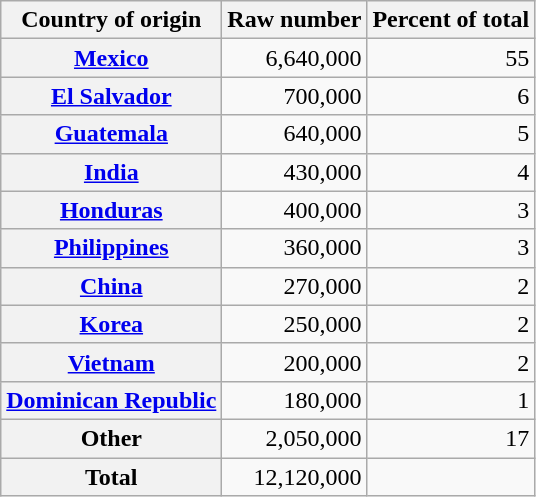<table class="wikitable sortable" style="text-align:right;">
<tr>
<th scope="col">Country of origin</th>
<th scope="col">Raw number</th>
<th scope="col">Percent of total</th>
</tr>
<tr>
<th scope="row"><a href='#'>Mexico</a></th>
<td>6,640,000</td>
<td>55</td>
</tr>
<tr>
<th scope="row"><a href='#'>El Salvador</a></th>
<td>700,000</td>
<td>6</td>
</tr>
<tr>
<th scope="row"><a href='#'>Guatemala</a></th>
<td>640,000</td>
<td>5</td>
</tr>
<tr>
<th scope="row"><a href='#'>India</a></th>
<td>430,000</td>
<td>4</td>
</tr>
<tr>
<th scope="row"><a href='#'>Honduras</a></th>
<td>400,000</td>
<td>3</td>
</tr>
<tr>
<th scope="row"><a href='#'>Philippines</a></th>
<td>360,000</td>
<td>3</td>
</tr>
<tr>
<th scope="row"><a href='#'>China</a></th>
<td>270,000</td>
<td>2</td>
</tr>
<tr>
<th scope="row"><a href='#'>Korea</a></th>
<td>250,000</td>
<td>2</td>
</tr>
<tr>
<th scope="row"><a href='#'>Vietnam</a></th>
<td>200,000</td>
<td>2</td>
</tr>
<tr>
<th scope="row"><a href='#'>Dominican Republic</a></th>
<td>180,000</td>
<td>1</td>
</tr>
<tr>
<th scope="row">Other</th>
<td>2,050,000</td>
<td>17</td>
</tr>
<tr>
<th scope="row">Total</th>
<td>12,120,000</td>
<td></td>
</tr>
</table>
